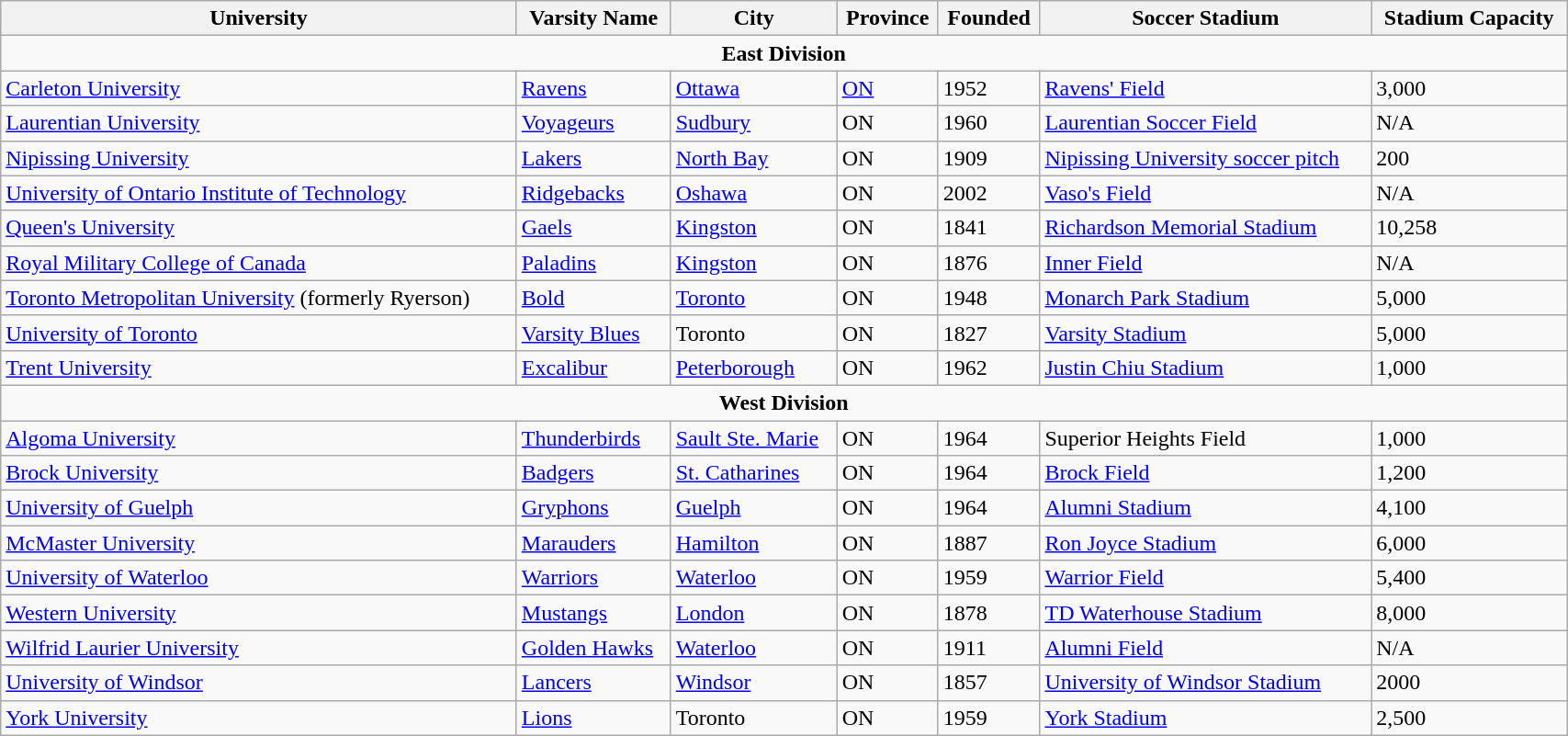<table class="wikitable" width="90%">
<tr>
<th>University</th>
<th>Varsity Name</th>
<th>City</th>
<th>Province</th>
<th>Founded</th>
<th>Soccer Stadium</th>
<th>Stadium Capacity</th>
</tr>
<tr align="center">
<td colspan="7"><strong>East Division</strong></td>
</tr>
<tr>
<td><a href='#'>Carleton University</a></td>
<td><a href='#'>Ravens</a></td>
<td><a href='#'>Ottawa</a></td>
<td><a href='#'>ON</a></td>
<td>1952</td>
<td><a href='#'>Ravens' Field</a></td>
<td>3,000</td>
</tr>
<tr>
<td><a href='#'>Laurentian University</a></td>
<td><a href='#'>Voyageurs</a></td>
<td><a href='#'>Sudbury</a></td>
<td>ON</td>
<td>1960</td>
<td><a href='#'>Laurentian Soccer Field</a></td>
<td>N/A</td>
</tr>
<tr>
<td><a href='#'>Nipissing University</a></td>
<td><a href='#'>Lakers</a></td>
<td><a href='#'>North Bay</a></td>
<td>ON</td>
<td>1909</td>
<td><a href='#'>Nipissing University soccer pitch</a></td>
<td>200</td>
</tr>
<tr>
<td><a href='#'>University of Ontario Institute of Technology</a></td>
<td><a href='#'>Ridgebacks</a></td>
<td><a href='#'>Oshawa</a></td>
<td>ON</td>
<td>2002</td>
<td><a href='#'>Vaso's Field</a></td>
<td>N/A</td>
</tr>
<tr>
<td><a href='#'>Queen's University</a></td>
<td><a href='#'>Gaels</a></td>
<td><a href='#'>Kingston</a></td>
<td>ON</td>
<td>1841</td>
<td><a href='#'>Richardson Memorial Stadium</a></td>
<td>10,258</td>
</tr>
<tr>
<td><a href='#'>Royal Military College of Canada</a></td>
<td><a href='#'>Paladins</a></td>
<td><a href='#'>Kingston</a></td>
<td>ON</td>
<td>1876</td>
<td><a href='#'>Inner Field</a></td>
<td>N/A</td>
</tr>
<tr>
<td><a href='#'>Toronto Metropolitan University</a> (formerly Ryerson)</td>
<td><a href='#'>Bold</a></td>
<td><a href='#'>Toronto</a></td>
<td>ON</td>
<td>1948</td>
<td><a href='#'>Monarch Park Stadium</a></td>
<td>5,000</td>
</tr>
<tr>
<td><a href='#'>University of Toronto</a></td>
<td><a href='#'>Varsity Blues</a></td>
<td>Toronto</td>
<td>ON</td>
<td>1827</td>
<td><a href='#'>Varsity Stadium</a></td>
<td>5,000</td>
</tr>
<tr>
<td><a href='#'>Trent University</a></td>
<td><a href='#'>Excalibur</a></td>
<td><a href='#'>Peterborough</a></td>
<td>ON</td>
<td>1962</td>
<td><a href='#'>Justin Chiu Stadium</a></td>
<td>1,000</td>
</tr>
<tr align="center">
<td colspan="7"><strong>West Division</strong></td>
</tr>
<tr>
<td><a href='#'>Algoma University</a></td>
<td><a href='#'>Thunderbirds</a></td>
<td><a href='#'>Sault Ste. Marie</a></td>
<td>ON</td>
<td>1964</td>
<td>Superior Heights Field</td>
<td>1,000</td>
</tr>
<tr>
<td><a href='#'>Brock University</a></td>
<td><a href='#'>Badgers</a></td>
<td><a href='#'>St. Catharines</a></td>
<td>ON</td>
<td>1964</td>
<td><a href='#'>Brock Field</a></td>
<td>1,200</td>
</tr>
<tr>
<td><a href='#'>University of Guelph</a></td>
<td><a href='#'>Gryphons</a></td>
<td><a href='#'>Guelph</a></td>
<td>ON</td>
<td>1964</td>
<td><a href='#'>Alumni Stadium</a></td>
<td>4,100</td>
</tr>
<tr>
<td><a href='#'>McMaster University</a></td>
<td><a href='#'>Marauders</a></td>
<td><a href='#'>Hamilton</a></td>
<td>ON</td>
<td>1887</td>
<td><a href='#'>Ron Joyce Stadium</a></td>
<td>6,000</td>
</tr>
<tr>
<td><a href='#'>University of Waterloo</a></td>
<td><a href='#'>Warriors</a></td>
<td><a href='#'>Waterloo</a></td>
<td>ON</td>
<td>1959</td>
<td><a href='#'>Warrior Field</a></td>
<td>5,400</td>
</tr>
<tr>
<td><a href='#'>Western University</a></td>
<td><a href='#'>Mustangs</a></td>
<td><a href='#'>London</a></td>
<td>ON</td>
<td>1878</td>
<td><a href='#'>TD Waterhouse Stadium</a></td>
<td>8,000</td>
</tr>
<tr>
<td><a href='#'>Wilfrid Laurier University</a></td>
<td><a href='#'>Golden Hawks</a></td>
<td><a href='#'>Waterloo</a></td>
<td>ON</td>
<td>1911</td>
<td><a href='#'>Alumni Field</a></td>
<td>N/A</td>
</tr>
<tr>
<td><a href='#'>University of Windsor</a></td>
<td><a href='#'>Lancers</a></td>
<td><a href='#'>Windsor</a></td>
<td>ON</td>
<td>1857</td>
<td><a href='#'>University of Windsor Stadium</a></td>
<td>2000</td>
</tr>
<tr>
<td><a href='#'>York University</a></td>
<td><a href='#'>Lions</a></td>
<td>Toronto</td>
<td>ON</td>
<td>1959</td>
<td><a href='#'>York Stadium</a></td>
<td>2,500</td>
</tr>
</table>
